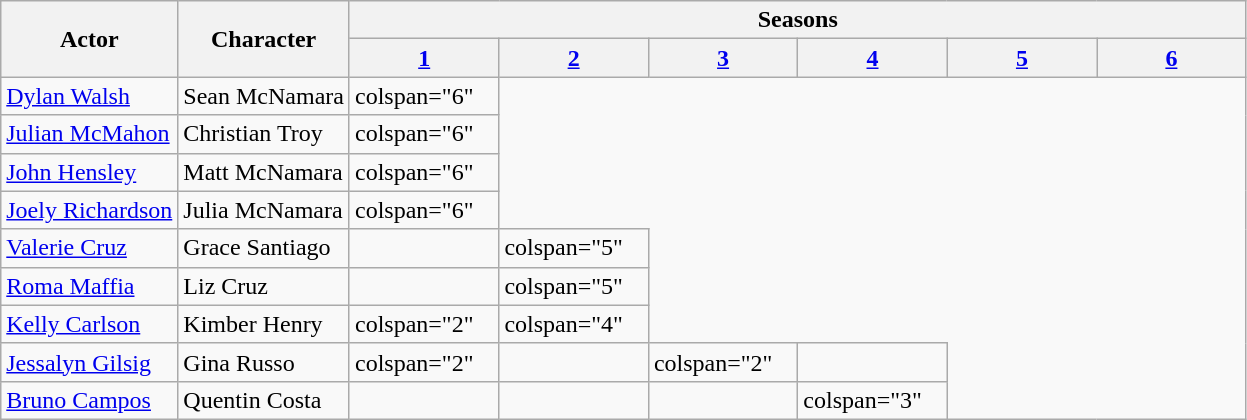<table class="wikitable plainrowheaders">
<tr>
<th scope="col" rowspan="2">Actor</th>
<th scope="col" rowspan="2">Character</th>
<th scope="col" colspan="6">Seasons</th>
</tr>
<tr>
<th style="width:12%;"><a href='#'>1</a></th>
<th style="width:12%;"><a href='#'>2</a></th>
<th style="width:12%;"><a href='#'>3</a></th>
<th style="width:12%;"><a href='#'>4</a></th>
<th style="width:12%;"><a href='#'>5</a></th>
<th style="width:12%;"><a href='#'>6</a></th>
</tr>
<tr>
<td><a href='#'>Dylan Walsh</a></td>
<td>Sean McNamara</td>
<td>colspan="6" </td>
</tr>
<tr>
<td><a href='#'>Julian McMahon</a></td>
<td>Christian Troy</td>
<td>colspan="6" </td>
</tr>
<tr>
<td><a href='#'>John Hensley</a></td>
<td>Matt McNamara</td>
<td>colspan="6" </td>
</tr>
<tr>
<td><a href='#'>Joely Richardson</a></td>
<td>Julia McNamara</td>
<td>colspan="6" </td>
</tr>
<tr>
<td><a href='#'>Valerie Cruz</a></td>
<td>Grace Santiago</td>
<td></td>
<td>colspan="5" </td>
</tr>
<tr>
<td><a href='#'>Roma Maffia</a></td>
<td>Liz Cruz</td>
<td></td>
<td>colspan="5" </td>
</tr>
<tr>
<td><a href='#'>Kelly Carlson</a></td>
<td>Kimber Henry</td>
<td>colspan="2" </td>
<td>colspan="4" </td>
</tr>
<tr>
<td><a href='#'>Jessalyn Gilsig</a></td>
<td>Gina Russo</td>
<td>colspan="2" </td>
<td></td>
<td>colspan="2" </td>
<td></td>
</tr>
<tr>
<td><a href='#'>Bruno Campos</a></td>
<td>Quentin Costa</td>
<td></td>
<td></td>
<td></td>
<td>colspan="3" </td>
</tr>
</table>
